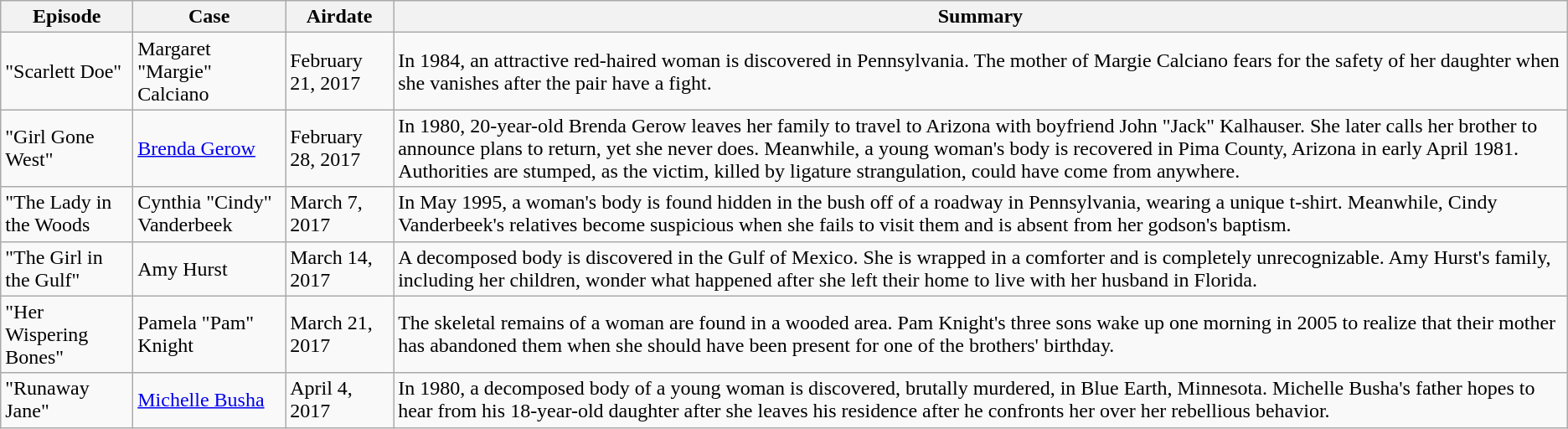<table class="wikitable">
<tr>
<th>Episode</th>
<th>Case</th>
<th>Airdate</th>
<th>Summary</th>
</tr>
<tr>
<td>"Scarlett Doe"</td>
<td>Margaret "Margie" Calciano</td>
<td>February 21, 2017</td>
<td>In 1984, an attractive red-haired woman is discovered in Pennsylvania. The mother of Margie Calciano fears for the safety of her daughter when she vanishes after the pair have a fight.</td>
</tr>
<tr>
<td>"Girl Gone West"</td>
<td><a href='#'>Brenda Gerow</a></td>
<td>February 28, 2017</td>
<td>In 1980, 20-year-old Brenda Gerow leaves her family to travel to Arizona with boyfriend John "Jack" Kalhauser. She later calls her brother to announce plans to return, yet she never does. Meanwhile, a young woman's body is recovered in Pima County, Arizona in early April 1981. Authorities are stumped, as the victim, killed by ligature strangulation, could have come from anywhere.</td>
</tr>
<tr>
<td>"The Lady in the Woods</td>
<td>Cynthia "Cindy" Vanderbeek</td>
<td>March 7, 2017</td>
<td>In May 1995, a woman's body is found hidden in the bush off of a roadway in Pennsylvania, wearing a unique t-shirt. Meanwhile, Cindy Vanderbeek's relatives become suspicious when she fails to visit them and is absent from her godson's baptism.</td>
</tr>
<tr>
<td>"The Girl in the Gulf"</td>
<td>Amy Hurst</td>
<td>March 14, 2017</td>
<td>A decomposed body is discovered in the Gulf of Mexico. She is wrapped in a comforter and is completely unrecognizable. Amy Hurst's family, including her children, wonder what happened after she left their home to live with her husband in Florida.</td>
</tr>
<tr>
<td>"Her Wispering Bones"</td>
<td>Pamela "Pam" Knight</td>
<td>March 21, 2017</td>
<td>The skeletal remains of a woman are found in a wooded area. Pam Knight's three sons wake up one morning in 2005 to realize that their mother has abandoned them when she should have been present for one of the brothers' birthday.</td>
</tr>
<tr>
<td>"Runaway Jane"</td>
<td><a href='#'>Michelle Busha</a></td>
<td>April 4, 2017</td>
<td>In 1980, a decomposed body of a young woman is discovered, brutally murdered, in Blue Earth, Minnesota. Michelle Busha's father hopes to hear from his 18-year-old daughter after she leaves his residence after he confronts her over her rebellious behavior.</td>
</tr>
</table>
